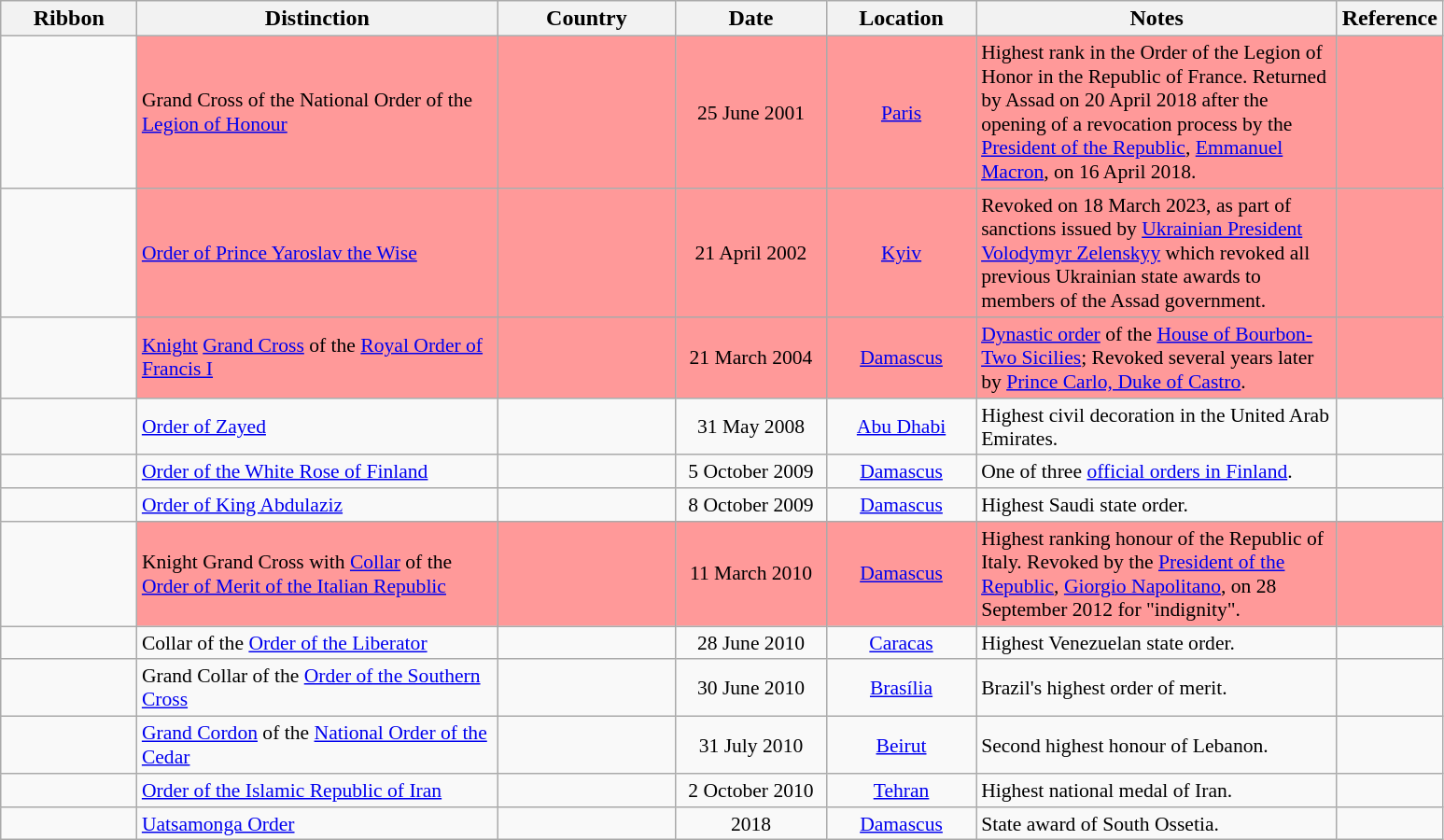<table class="wikitable" style="text-align:left;">
<tr>
<th style="width:90px;">Ribbon</th>
<th style="width:250px;">Distinction</th>
<th style="width:120px;">Country</th>
<th style="width:100px;">Date</th>
<th style="width:100px;">Location</th>
<th style="width:250px;">Notes</th>
<th>Reference</th>
</tr>
<tr>
<td></td>
<td style="background:#f99; font-size:90%;">Grand Cross of the National Order of the <a href='#'>Legion of Honour</a></td>
<td style="background:#f99; font-size:90%;"></td>
<td style="background:#f99; text-align:center; font-size:90%;">25 June 2001</td>
<td style="background:#f99; text-align:center; font-size:90%;"><a href='#'>Paris</a></td>
<td style="background:#f99; font-size:90%;">Highest rank in the Order of the Legion of Honor in the Republic of France. Returned by Assad on 20 April 2018 after the opening of a revocation process by the <a href='#'>President of the Republic</a>, <a href='#'>Emmanuel Macron</a>, on 16 April 2018.</td>
<td style="background:#f99; font-size:90%;"></td>
</tr>
<tr>
<td></td>
<td style="background:#f99; font-size:90%;"><a href='#'>Order of Prince Yaroslav the Wise</a></td>
<td style="background:#f99; font-size:90%;"></td>
<td style="background:#f99; text-align:center; font-size:90%;">21 April 2002</td>
<td style="background:#f99; text-align:center; font-size:90%;"><a href='#'>Kyiv</a></td>
<td style="background:#f99; font-size:90%;">Revoked on 18 March 2023, as part of sanctions issued by <a href='#'>Ukrainian President</a> <a href='#'>Volodymyr Zelenskyy</a> which revoked all previous Ukrainian state awards to members of the Assad government.</td>
<td style="background:#f99; font-size:90%;"></td>
</tr>
<tr>
<td></td>
<td style="background:#f99; font-size:90%;"><a href='#'>Knight</a> <a href='#'>Grand Cross</a> of the <a href='#'>Royal Order of Francis I</a></td>
<td style="background:#f99; font-size:90%;"></td>
<td style="background:#f99; text-align:center; font-size:90%;">21 March 2004</td>
<td style="background:#f99; text-align:center; font-size:90%;"><a href='#'>Damascus</a></td>
<td style="background:#f99; font-size:90%;"><a href='#'>Dynastic order</a> of the <a href='#'>House of Bourbon-Two Sicilies</a>; Revoked several years later by <a href='#'>Prince Carlo, Duke of Castro</a>.</td>
<td style="background:#f99; font-size:90%;"></td>
</tr>
<tr>
<td></td>
<td style="font-size:90%;"><a href='#'>Order of Zayed</a></td>
<td style="font-size:90%;"></td>
<td style="text-align:center; font-size:90%;">31 May 2008</td>
<td style="text-align:center; font-size:90%;"><a href='#'>Abu Dhabi</a></td>
<td style="font-size:90%;">Highest civil decoration in the United Arab Emirates.</td>
<td style="font-size:90%;"></td>
</tr>
<tr>
<td></td>
<td style="font-size:90%;"><a href='#'>Order of the White Rose of Finland</a></td>
<td style="font-size:90%;"></td>
<td style="text-align:center; font-size:90%;">5 October 2009</td>
<td style="text-align:center; font-size:90%;"><a href='#'>Damascus</a></td>
<td style="font-size:90%;">One of three <a href='#'>official orders in Finland</a>.</td>
<td style="font-size:90%;"></td>
</tr>
<tr>
<td></td>
<td style="font-size:90%;"><a href='#'>Order of King Abdulaziz</a></td>
<td style="font-size:90%;"></td>
<td style="text-align:center; font-size:90%;">8 October 2009</td>
<td style="text-align:center; font-size:90%;"><a href='#'>Damascus</a></td>
<td style="font-size:90%;">Highest Saudi state order.</td>
<td style="font-size:90%;"></td>
</tr>
<tr>
<td></td>
<td style="background:#f99; font-size:90%;">Knight Grand Cross with <a href='#'>Collar</a> of the <a href='#'>Order of Merit of the Italian Republic</a></td>
<td style="background:#f99; font-size:90%;"></td>
<td style="background:#f99; text-align:center; font-size:90%;">11 March 2010</td>
<td style="background:#f99; text-align:center; font-size:90%;"><a href='#'>Damascus</a></td>
<td style="background:#f99; font-size:90%;">Highest ranking honour of the Republic of Italy. Revoked by the <a href='#'>President of the Republic</a>, <a href='#'>Giorgio Napolitano</a>, on 28 September 2012 for "indignity".</td>
<td style="background:#f99; font-size:90%;"></td>
</tr>
<tr>
<td></td>
<td style="font-size:90%;">Collar of the <a href='#'>Order of the Liberator</a></td>
<td style="font-size:90%;"></td>
<td style="text-align:center; font-size:90%;">28 June 2010</td>
<td style="text-align:center; font-size:90%;"><a href='#'>Caracas</a></td>
<td style="font-size:90%;">Highest Venezuelan state order.</td>
<td style="font-size:90%;"></td>
</tr>
<tr>
<td></td>
<td style="font-size:90%;">Grand Collar of the <a href='#'>Order of the Southern Cross</a></td>
<td style="font-size:90%;"></td>
<td style="text-align:center; font-size:90%;">30 June 2010</td>
<td style="text-align:center; font-size:90%;"><a href='#'>Brasília</a></td>
<td style="font-size:90%;">Brazil's highest order of merit.</td>
<td style="font-size:90%;"></td>
</tr>
<tr>
<td></td>
<td style="font-size:90%;"><a href='#'>Grand Cordon</a> of the <a href='#'>National Order of the Cedar</a></td>
<td style="font-size:90%;"></td>
<td style="text-align:center; font-size:90%;">31 July 2010</td>
<td style="text-align:center; font-size:90%;"><a href='#'>Beirut</a></td>
<td style="font-size:90%;">Second highest honour of Lebanon.</td>
<td style="font-size:90%;"></td>
</tr>
<tr>
<td></td>
<td style="font-size:90%;"><a href='#'>Order of the Islamic Republic of Iran</a></td>
<td style="font-size:90%;"></td>
<td style="text-align:center; font-size:90%;">2 October 2010</td>
<td style="text-align:center; font-size:90%;"><a href='#'>Tehran</a></td>
<td style="font-size:90%;">Highest national medal of Iran.</td>
<td style="font-size:90%;"></td>
</tr>
<tr>
<td></td>
<td style="font-size:90%;"><a href='#'>Uatsamonga Order</a></td>
<td style="font-size:90%;"></td>
<td style="text-align:center; font-size:90%;">2018</td>
<td style="text-align:center; font-size:90%;"><a href='#'>Damascus</a></td>
<td style="font-size:90%;">State award of South Ossetia.</td>
<td style="font-size:90%;"></td>
</tr>
</table>
